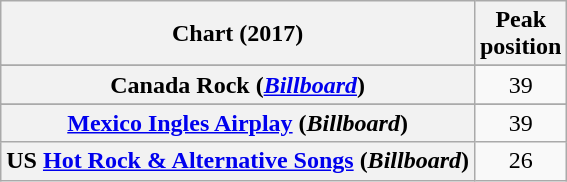<table class="wikitable sortable plainrowheaders">
<tr>
<th scope="col">Chart (2017)</th>
<th scope="col">Peak<br>position</th>
</tr>
<tr>
</tr>
<tr>
<th scope="row">Canada Rock (<em><a href='#'>Billboard</a></em>)</th>
<td align=center>39</td>
</tr>
<tr>
</tr>
<tr>
<th scope="row"><a href='#'>Mexico Ingles Airplay</a> (<em>Billboard</em>)</th>
<td align=center>39</td>
</tr>
<tr>
<th scope="row">US <a href='#'>Hot Rock & Alternative Songs</a> (<em>Billboard</em>)</th>
<td align=center>26</td>
</tr>
</table>
